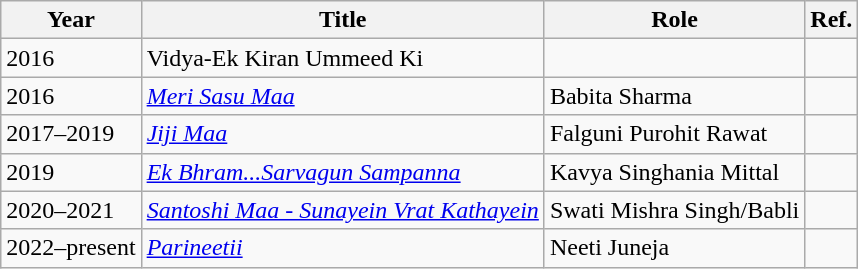<table class="wikitable sortable">
<tr>
<th>Year</th>
<th>Title</th>
<th>Role</th>
<th>Ref.</th>
</tr>
<tr>
<td>2016</td>
<td>Vidya-Ek Kiran Ummeed Ki</td>
<td></td>
<td></td>
</tr>
<tr>
<td>2016</td>
<td><em><a href='#'>Meri Sasu Maa</a></em></td>
<td>Babita Sharma</td>
<td></td>
</tr>
<tr>
<td>2017–2019</td>
<td><em><a href='#'>Jiji Maa</a></em></td>
<td>Falguni Purohit Rawat</td>
<td></td>
</tr>
<tr>
<td>2019</td>
<td><em><a href='#'>Ek Bhram...Sarvagun Sampanna</a></em></td>
<td>Kavya Singhania Mittal</td>
<td></td>
</tr>
<tr>
<td>2020–2021</td>
<td><em><a href='#'>Santoshi Maa - Sunayein Vrat Kathayein</a></em></td>
<td>Swati Mishra Singh/Babli</td>
<td></td>
</tr>
<tr>
<td>2022–present</td>
<td><em><a href='#'>Parineetii</a></em></td>
<td>Neeti Juneja</td>
<td></td>
</tr>
</table>
